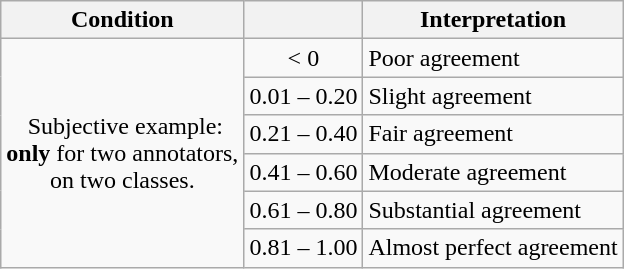<table class=wikitable style="margin-left: auto; margin-right: auto; border: none;">
<tr>
<th>Condition</th>
<th></th>
<th>Interpretation</th>
</tr>
<tr>
<td rowspan=6 align=center> Subjective example: <br> <strong>only</strong> for two annotators, <br>on two classes.</td>
<td align=center>< 0</td>
<td>Poor agreement</td>
</tr>
<tr>
<td align=center>0.01 – 0.20</td>
<td>Slight agreement</td>
</tr>
<tr>
<td align=center>0.21 – 0.40</td>
<td>Fair agreement</td>
</tr>
<tr>
<td align=center>0.41 – 0.60</td>
<td>Moderate agreement</td>
</tr>
<tr>
<td align=center>0.61 – 0.80</td>
<td>Substantial agreement</td>
</tr>
<tr>
<td align=center>0.81 – 1.00</td>
<td>Almost perfect agreement</td>
</tr>
<tr>
</tr>
</table>
